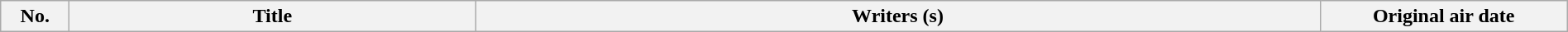<table class="wikitable plainrowheaders" style="width:100%; margin:auto;">
<tr>
<th scope="col" style="width:3em;">No.</th>
<th scope="col">Title</th>
<th scope="col">Writers (s)</th>
<th scope="col" style="width:12em;">Original air date<br>






















</th>
</tr>
</table>
